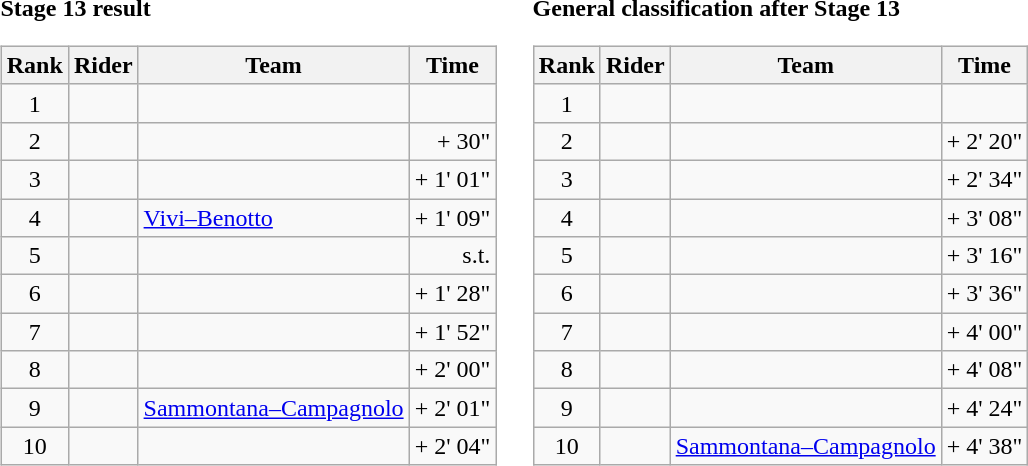<table>
<tr>
<td><strong>Stage 13 result</strong><br><table class="wikitable">
<tr>
<th scope="col">Rank</th>
<th scope="col">Rider</th>
<th scope="col">Team</th>
<th scope="col">Time</th>
</tr>
<tr>
<td style="text-align:center;">1</td>
<td></td>
<td></td>
<td style="text-align:right;"></td>
</tr>
<tr>
<td style="text-align:center;">2</td>
<td></td>
<td></td>
<td style="text-align:right;">+ 30"</td>
</tr>
<tr>
<td style="text-align:center;">3</td>
<td></td>
<td></td>
<td style="text-align:right;">+ 1' 01"</td>
</tr>
<tr>
<td style="text-align:center;">4</td>
<td></td>
<td><a href='#'>Vivi–Benotto</a></td>
<td style="text-align:right;">+ 1' 09"</td>
</tr>
<tr>
<td style="text-align:center;">5</td>
<td></td>
<td></td>
<td style="text-align:right;">s.t.</td>
</tr>
<tr>
<td style="text-align:center;">6</td>
<td></td>
<td></td>
<td style="text-align:right;">+ 1' 28"</td>
</tr>
<tr>
<td style="text-align:center;">7</td>
<td></td>
<td></td>
<td style="text-align:right;">+ 1' 52"</td>
</tr>
<tr>
<td style="text-align:center;">8</td>
<td></td>
<td></td>
<td style="text-align:right;">+ 2' 00"</td>
</tr>
<tr>
<td style="text-align:center;">9</td>
<td></td>
<td><a href='#'>Sammontana–Campagnolo</a></td>
<td style="text-align:right;">+ 2' 01"</td>
</tr>
<tr>
<td style="text-align:center;">10</td>
<td></td>
<td></td>
<td style="text-align:right;">+ 2' 04"</td>
</tr>
</table>
</td>
<td></td>
<td><strong>General classification after Stage 13</strong><br><table class="wikitable">
<tr>
<th scope="col">Rank</th>
<th scope="col">Rider</th>
<th scope="col">Team</th>
<th scope="col">Time</th>
</tr>
<tr>
<td style="text-align:center;">1</td>
<td></td>
<td></td>
<td style="text-align:right;"></td>
</tr>
<tr>
<td style="text-align:center;">2</td>
<td></td>
<td></td>
<td style="text-align:right;">+ 2' 20"</td>
</tr>
<tr>
<td style="text-align:center;">3</td>
<td></td>
<td></td>
<td style="text-align:right;">+ 2' 34"</td>
</tr>
<tr>
<td style="text-align:center;">4</td>
<td></td>
<td></td>
<td style="text-align:right;">+ 3' 08"</td>
</tr>
<tr>
<td style="text-align:center;">5</td>
<td></td>
<td></td>
<td style="text-align:right;">+ 3' 16"</td>
</tr>
<tr>
<td style="text-align:center;">6</td>
<td></td>
<td></td>
<td style="text-align:right;">+ 3' 36"</td>
</tr>
<tr>
<td style="text-align:center;">7</td>
<td></td>
<td></td>
<td style="text-align:right;">+ 4' 00"</td>
</tr>
<tr>
<td style="text-align:center;">8</td>
<td></td>
<td></td>
<td style="text-align:right;">+ 4' 08"</td>
</tr>
<tr>
<td style="text-align:center;">9</td>
<td></td>
<td></td>
<td style="text-align:right;">+ 4' 24"</td>
</tr>
<tr>
<td style="text-align:center;">10</td>
<td></td>
<td><a href='#'>Sammontana–Campagnolo</a></td>
<td style="text-align:right;">+ 4' 38"</td>
</tr>
</table>
</td>
</tr>
</table>
